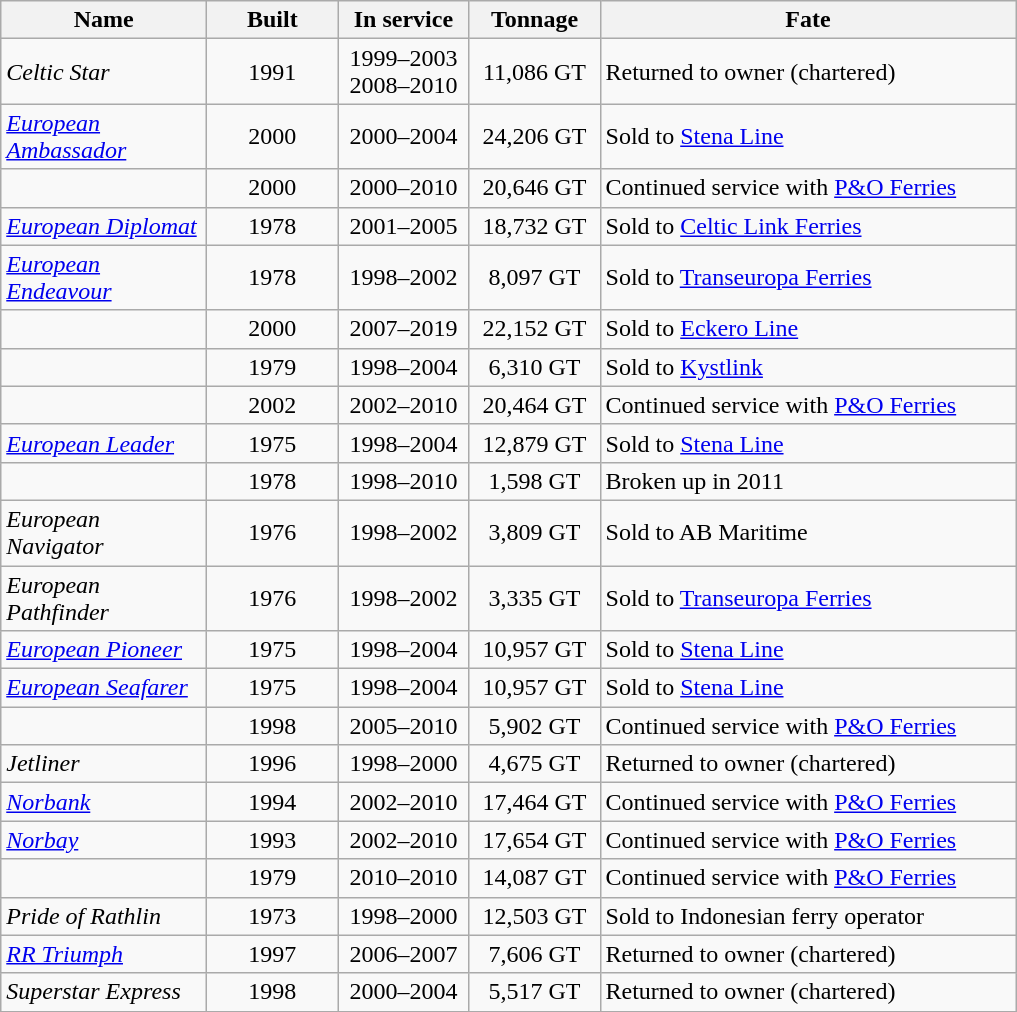<table class="wikitable sortable" border="1">
<tr>
<th scope="col" width="130pt">Name</th>
<th scope="col" width="80pt">Built</th>
<th scope="col" width="80pt" class="unsortable">In service</th>
<th scope="col" width="80pt">Tonnage</th>
<th scope="col" width="270pt" class="unsortable">Fate</th>
</tr>
<tr>
<td><em>Celtic Star</em></td>
<td align="Center">1991</td>
<td align="Center">1999–2003<br>2008–2010</td>
<td align="Center">11,086 GT</td>
<td>Returned to owner (chartered)</td>
</tr>
<tr>
<td><a href='#'><em>European Ambassador</em></a></td>
<td align="Center">2000</td>
<td align="Center">2000–2004</td>
<td align="Center">24,206 GT</td>
<td>Sold to <a href='#'>Stena Line</a></td>
</tr>
<tr>
<td></td>
<td align="Center">2000</td>
<td align="Center">2000–2010</td>
<td align="Center">20,646 GT</td>
<td>Continued service with <a href='#'>P&O Ferries</a></td>
</tr>
<tr>
<td><a href='#'><em>European Diplomat</em></a></td>
<td align="Center">1978</td>
<td align="Center">2001–2005</td>
<td align="Center">18,732 GT</td>
<td>Sold to <a href='#'>Celtic Link Ferries</a></td>
</tr>
<tr>
<td><em><a href='#'>European Endeavour</a></em></td>
<td align="Center">1978</td>
<td align="Center">1998–2002</td>
<td align="Center">8,097 GT</td>
<td>Sold to <a href='#'>Transeuropa Ferries</a></td>
</tr>
<tr>
<td></td>
<td align="Center">2000</td>
<td align="Center">2007–2019</td>
<td align="Center">22,152 GT</td>
<td>Sold to <a href='#'>Eckero Line</a></td>
</tr>
<tr>
<td></td>
<td align="Center">1979</td>
<td align="Center">1998–2004</td>
<td align="Center">6,310 GT</td>
<td>Sold to <a href='#'>Kystlink</a></td>
</tr>
<tr>
<td></td>
<td align="Center">2002</td>
<td align="Center">2002–2010</td>
<td align="Center">20,464 GT</td>
<td>Continued service with <a href='#'>P&O Ferries</a></td>
</tr>
<tr>
<td><a href='#'><em>European Leader</em></a></td>
<td align="Center">1975</td>
<td align="Center">1998–2004</td>
<td align="Center">12,879 GT</td>
<td>Sold to <a href='#'>Stena Line</a></td>
</tr>
<tr>
<td></td>
<td align="Center">1978</td>
<td align="Center">1998–2010</td>
<td align="Center">1,598 GT</td>
<td>Broken up in 2011</td>
</tr>
<tr>
<td><em>European Navigator</em></td>
<td align="Center">1976</td>
<td align="Center">1998–2002</td>
<td align="Center">3,809 GT</td>
<td>Sold to AB Maritime</td>
</tr>
<tr>
<td><em>European Pathfinder</em></td>
<td align="Center">1976</td>
<td align="Center">1998–2002</td>
<td align="Center">3,335 GT</td>
<td>Sold to <a href='#'>Transeuropa Ferries</a></td>
</tr>
<tr>
<td><a href='#'><em>European Pioneer</em></a></td>
<td align="Center">1975</td>
<td align="Center">1998–2004</td>
<td align="Center">10,957 GT</td>
<td>Sold to <a href='#'>Stena Line</a></td>
</tr>
<tr>
<td><a href='#'><em>European Seafarer</em></a></td>
<td align="Center">1975</td>
<td align="Center">1998–2004</td>
<td align="Center">10,957 GT</td>
<td>Sold to <a href='#'>Stena Line</a></td>
</tr>
<tr>
<td></td>
<td align="Center">1998</td>
<td align="Center">2005–2010</td>
<td align="Center">5,902 GT</td>
<td>Continued service with <a href='#'>P&O Ferries</a></td>
</tr>
<tr>
<td><em>Jetliner</em></td>
<td align="Center">1996</td>
<td align="Center">1998–2000</td>
<td align="Center">4,675 GT</td>
<td>Returned to owner (chartered)</td>
</tr>
<tr>
<td><em><a href='#'>Norbank</a></em></td>
<td align="Center">1994</td>
<td align="Center">2002–2010</td>
<td align="Center">17,464 GT</td>
<td>Continued service with <a href='#'>P&O Ferries</a></td>
</tr>
<tr>
<td><em><a href='#'>Norbay</a></em></td>
<td align="Center">1993</td>
<td align="Center">2002–2010</td>
<td align="Center">17,654 GT</td>
<td>Continued service with <a href='#'>P&O Ferries</a></td>
</tr>
<tr>
<td></td>
<td align="Center">1979</td>
<td align="Center">2010–2010</td>
<td align="Center">14,087 GT</td>
<td>Continued service with <a href='#'>P&O Ferries</a></td>
</tr>
<tr>
<td><em>Pride of Rathlin</em></td>
<td align="Center">1973</td>
<td align="Center">1998–2000</td>
<td align="Center">12,503 GT</td>
<td>Sold to Indonesian ferry operator</td>
</tr>
<tr>
<td><a href='#'><em>RR Triumph</em></a></td>
<td align="Center">1997</td>
<td align="Center">2006–2007</td>
<td align="Center">7,606 GT</td>
<td>Returned to owner (chartered)</td>
</tr>
<tr>
<td><em>Superstar Express</em></td>
<td align="Center">1998</td>
<td align="Center">2000–2004</td>
<td align="Center">5,517 GT</td>
<td>Returned to owner (chartered)</td>
</tr>
<tr>
</tr>
</table>
